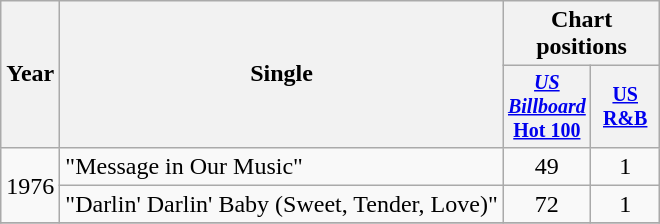<table class="wikitable" style="text-align:center;">
<tr>
<th rowspan="2">Year</th>
<th rowspan="2">Single</th>
<th colspan="3">Chart positions</th>
</tr>
<tr style="font-size:smaller;">
<th width="40"><a href='#'><em>US<br>Billboard</em> Hot 100</a></th>
<th width="40"><a href='#'>US<br>R&B</a></th>
</tr>
<tr>
<td rowspan="2">1976</td>
<td align="left">"Message in Our Music"</td>
<td>49</td>
<td>1</td>
</tr>
<tr>
<td align="left">"Darlin' Darlin' Baby (Sweet, Tender, Love)"</td>
<td>72</td>
<td>1</td>
</tr>
<tr>
</tr>
</table>
